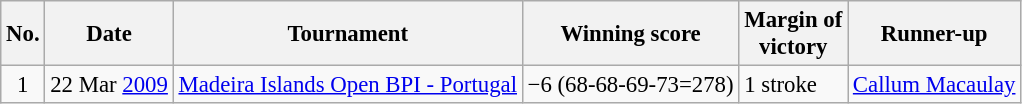<table class="wikitable" style="font-size:95%;">
<tr>
<th>No.</th>
<th>Date</th>
<th>Tournament</th>
<th>Winning score</th>
<th>Margin of<br>victory</th>
<th>Runner-up</th>
</tr>
<tr>
<td align=center>1</td>
<td align=right>22 Mar <a href='#'>2009</a></td>
<td><a href='#'>Madeira Islands Open BPI - Portugal</a></td>
<td>−6 (68-68-69-73=278)</td>
<td>1 stroke</td>
<td> <a href='#'>Callum Macaulay</a></td>
</tr>
</table>
